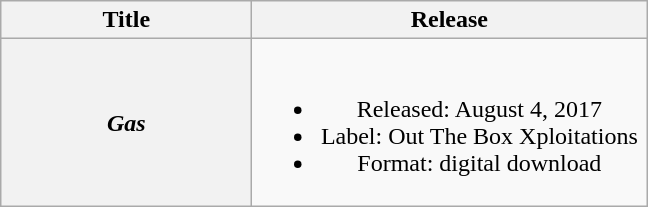<table class="wikitable plainrowheaders" style="text-align:center;">
<tr>
<th scope="col" style="width:10em;">Title</th>
<th scope="col" style="width:16em;">Release</th>
</tr>
<tr>
<th scope="row"><em>Gas</em></th>
<td><br><ul><li>Released: August 4, 2017</li><li>Label: Out The Box Xploitations</li><li>Format: digital download</li></ul></td>
</tr>
</table>
